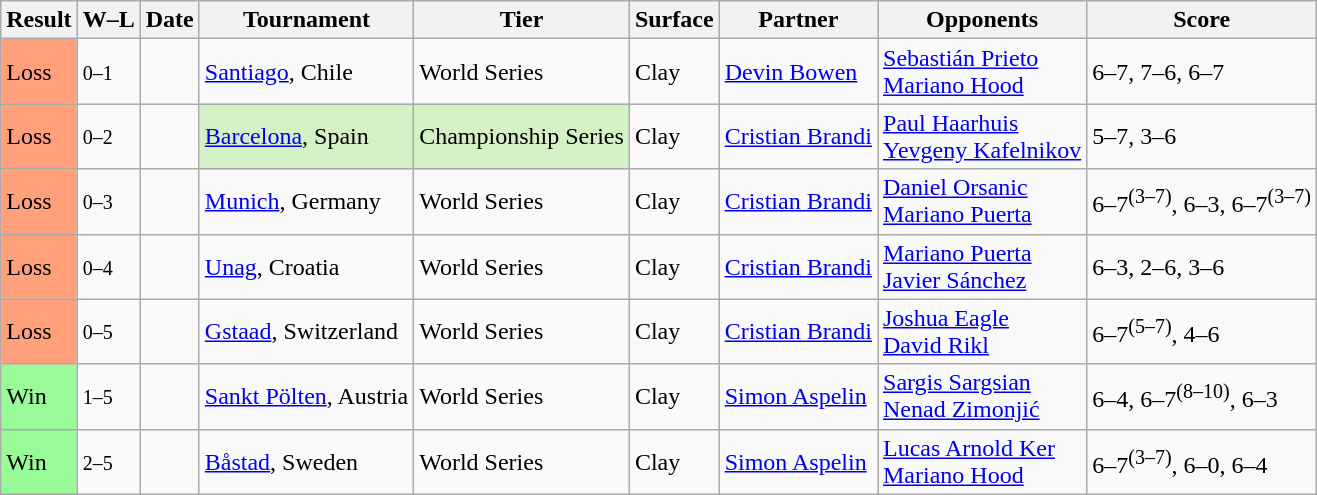<table class="sortable wikitable">
<tr>
<th>Result</th>
<th class="unsortable">W–L</th>
<th>Date</th>
<th>Tournament</th>
<th>Tier</th>
<th>Surface</th>
<th>Partner</th>
<th>Opponents</th>
<th class="unsortable">Score</th>
</tr>
<tr>
<td bgcolor=FFA07A>Loss</td>
<td><small>0–1</small></td>
<td><a href='#'></a></td>
<td><a href='#'>Santiago</a>, Chile</td>
<td>World Series</td>
<td>Clay</td>
<td> <a href='#'>Devin Bowen</a></td>
<td> <a href='#'>Sebastián Prieto</a> <br>  <a href='#'>Mariano Hood</a></td>
<td>6–7, 7–6, 6–7</td>
</tr>
<tr>
<td bgcolor=FFA07A>Loss</td>
<td><small>0–2</small></td>
<td><a href='#'></a></td>
<td style="background:#d4f1c5;"><a href='#'>Barcelona</a>, Spain</td>
<td style="background:#d4f1c5;">Championship Series</td>
<td>Clay</td>
<td> <a href='#'>Cristian Brandi</a></td>
<td> <a href='#'>Paul Haarhuis</a> <br>  <a href='#'>Yevgeny Kafelnikov</a></td>
<td>5–7, 3–6</td>
</tr>
<tr>
<td bgcolor=FFA07A>Loss</td>
<td><small>0–3</small></td>
<td><a href='#'></a></td>
<td><a href='#'>Munich</a>, Germany</td>
<td>World Series</td>
<td>Clay</td>
<td> <a href='#'>Cristian Brandi</a></td>
<td> <a href='#'>Daniel Orsanic</a> <br>  <a href='#'>Mariano Puerta</a></td>
<td>6–7<sup>(3–7)</sup>, 6–3, 6–7<sup>(3–7)</sup></td>
</tr>
<tr>
<td bgcolor=FFA07A>Loss</td>
<td><small>0–4</small></td>
<td><a href='#'></a></td>
<td><a href='#'>Unag</a>, Croatia</td>
<td>World Series</td>
<td>Clay</td>
<td> <a href='#'>Cristian Brandi</a></td>
<td> <a href='#'>Mariano Puerta</a> <br>  <a href='#'>Javier Sánchez</a></td>
<td>6–3, 2–6, 3–6</td>
</tr>
<tr>
<td bgcolor=FFA07A>Loss</td>
<td><small>0–5</small></td>
<td><a href='#'></a></td>
<td><a href='#'>Gstaad</a>, Switzerland</td>
<td>World Series</td>
<td>Clay</td>
<td> <a href='#'>Cristian Brandi</a></td>
<td> <a href='#'>Joshua Eagle</a> <br>  <a href='#'>David Rikl</a></td>
<td>6–7<sup>(5–7)</sup>, 4–6</td>
</tr>
<tr>
<td bgcolor=98FB98>Win</td>
<td><small>1–5</small></td>
<td><a href='#'></a></td>
<td><a href='#'>Sankt Pölten</a>, Austria</td>
<td>World Series</td>
<td>Clay</td>
<td> <a href='#'>Simon Aspelin</a></td>
<td> <a href='#'>Sargis Sargsian</a> <br>  <a href='#'>Nenad Zimonjić</a></td>
<td>6–4, 6–7<sup>(8–10)</sup>, 6–3</td>
</tr>
<tr>
<td bgcolor=98FB98>Win</td>
<td><small>2–5</small></td>
<td><a href='#'></a></td>
<td><a href='#'>Båstad</a>, Sweden</td>
<td>World Series</td>
<td>Clay</td>
<td> <a href='#'>Simon Aspelin</a></td>
<td> <a href='#'>Lucas Arnold Ker</a> <br>  <a href='#'>Mariano Hood</a></td>
<td>6–7<sup>(3–7)</sup>, 6–0, 6–4</td>
</tr>
</table>
